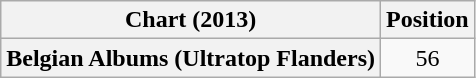<table class="wikitable plainrowheaders" style="text-align:center">
<tr>
<th scope="col">Chart (2013)</th>
<th scope="col">Position</th>
</tr>
<tr>
<th scope="row">Belgian Albums (Ultratop Flanders)</th>
<td>56</td>
</tr>
</table>
